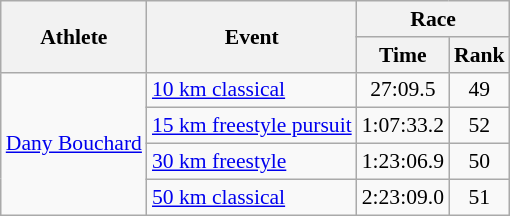<table class="wikitable" style="font-size:90%">
<tr>
<th rowspan="2">Athlete</th>
<th rowspan="2">Event</th>
<th colspan="2">Race</th>
</tr>
<tr>
<th>Time</th>
<th>Rank</th>
</tr>
<tr align="center">
<td align="left" rowspan=4><a href='#'>Dany Bouchard</a></td>
<td align="left"><a href='#'>10 km classical</a></td>
<td>27:09.5</td>
<td>49</td>
</tr>
<tr align="center">
<td align="left"><a href='#'>15 km freestyle pursuit</a></td>
<td>1:07:33.2</td>
<td>52</td>
</tr>
<tr align="center">
<td align="left"><a href='#'>30 km freestyle</a></td>
<td>1:23:06.9</td>
<td>50</td>
</tr>
<tr align="center">
<td align="left"><a href='#'>50 km classical</a></td>
<td>2:23:09.0</td>
<td>51</td>
</tr>
</table>
